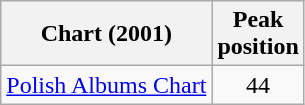<table class="wikitable sortable">
<tr>
<th>Chart (2001)</th>
<th>Peak<br>position</th>
</tr>
<tr>
<td><a href='#'>Polish Albums Chart</a></td>
<td style="text-align:center;">44</td>
</tr>
</table>
